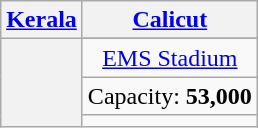<table class="wikitable" style="text-align:center; margin-left:auto; margin-right:auto; border:none;">
<tr>
<th><a href='#'>Kerala</a></th>
<th><a href='#'>Calicut</a></th>
</tr>
<tr>
<th rowspan="4"></th>
</tr>
<tr>
<td><a href='#'>EMS Stadium</a></td>
</tr>
<tr>
<td>Capacity: <strong>53,000</strong></td>
</tr>
<tr>
<td></td>
</tr>
</table>
